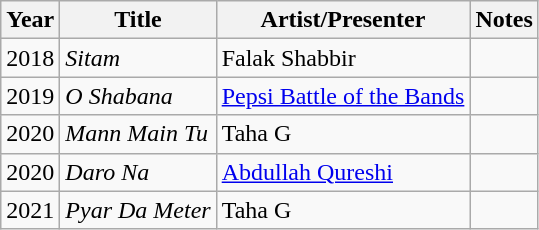<table class="wikitable">
<tr>
<th>Year</th>
<th>Title</th>
<th>Artist/Presenter</th>
<th>Notes</th>
</tr>
<tr>
<td>2018</td>
<td><em>Sitam</em></td>
<td>Falak Shabbir</td>
<td></td>
</tr>
<tr>
<td>2019</td>
<td><em>O Shabana</em></td>
<td><a href='#'>Pepsi Battle of the Bands</a></td>
<td></td>
</tr>
<tr>
<td>2020</td>
<td><em>Mann Main Tu</em></td>
<td>Taha G</td>
<td></td>
</tr>
<tr>
<td>2020</td>
<td><em>Daro Na</em></td>
<td><a href='#'>Abdullah Qureshi</a></td>
<td></td>
</tr>
<tr>
<td>2021</td>
<td><em>Pyar Da Meter</em></td>
<td>Taha G</td>
<td></td>
</tr>
</table>
